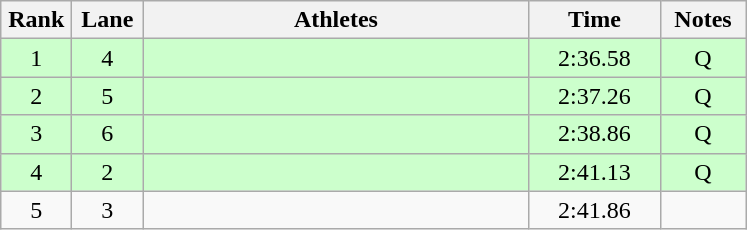<table class="wikitable sortable" style="text-align:center;">
<tr>
<th width=40>Rank</th>
<th width=40>Lane</th>
<th width=250>Athletes</th>
<th width=80>Time</th>
<th width=50>Notes</th>
</tr>
<tr bgcolor=ccffcc>
<td>1</td>
<td>4</td>
<td align=left></td>
<td>2:36.58</td>
<td>Q</td>
</tr>
<tr bgcolor=ccffcc>
<td>2</td>
<td>5</td>
<td align=left></td>
<td>2:37.26</td>
<td>Q</td>
</tr>
<tr bgcolor=ccffcc>
<td>3</td>
<td>6</td>
<td align=left></td>
<td>2:38.86</td>
<td>Q</td>
</tr>
<tr bgcolor=ccffcc>
<td>4</td>
<td>2</td>
<td align=left></td>
<td>2:41.13</td>
<td>Q</td>
</tr>
<tr>
<td>5</td>
<td>3</td>
<td align=left></td>
<td>2:41.86</td>
<td></td>
</tr>
</table>
